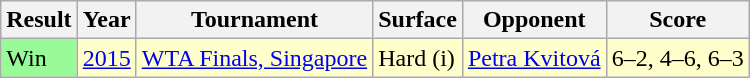<table class="sortable wikitable">
<tr>
<th>Result</th>
<th>Year</th>
<th>Tournament</th>
<th>Surface</th>
<th>Opponent</th>
<th class="unsortable">Score</th>
</tr>
<tr style="background:#ffc;">
<td bgcolor=98FB98>Win</td>
<td><a href='#'>2015</a></td>
<td><a href='#'>WTA Finals, Singapore</a></td>
<td>Hard (i)</td>
<td> <a href='#'>Petra Kvitová</a></td>
<td>6–2, 4–6, 6–3</td>
</tr>
</table>
